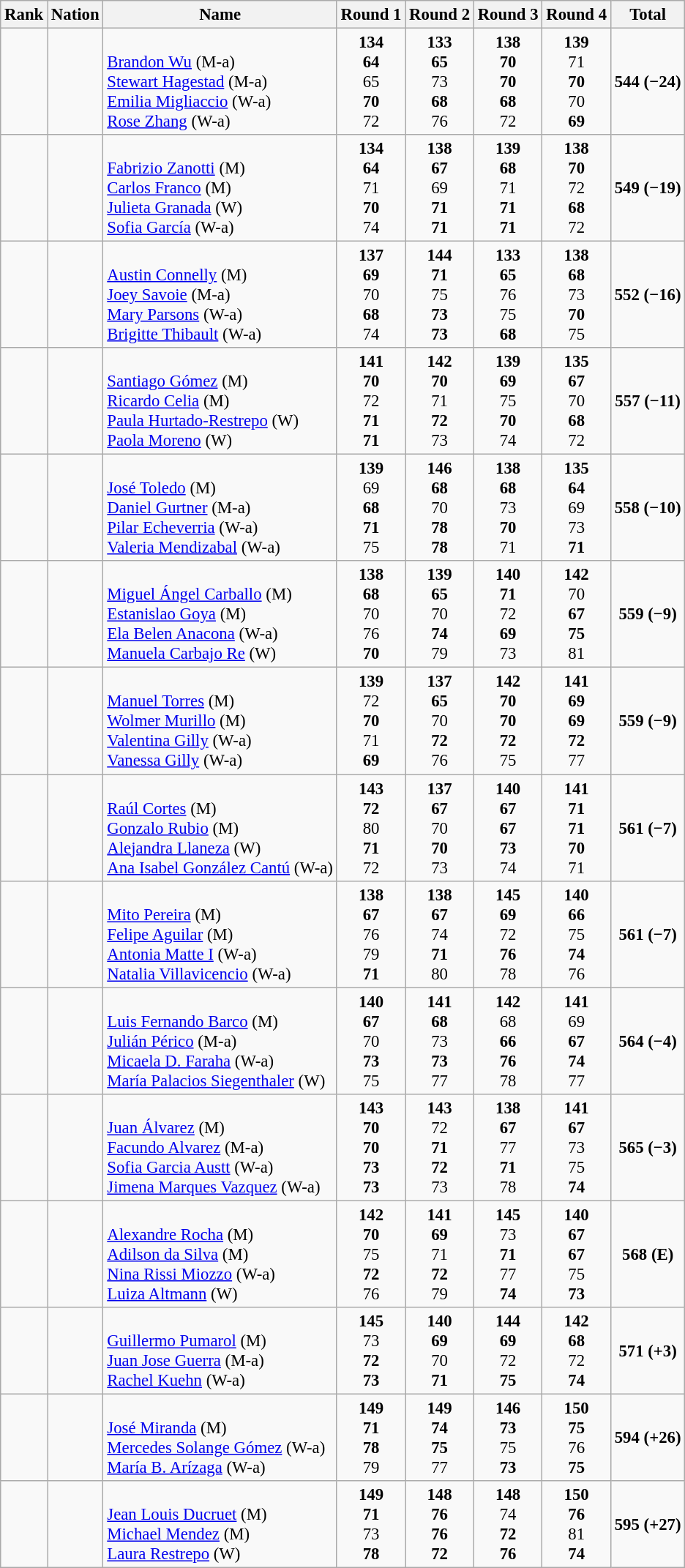<table class="wikitable sortable" style="text-align:center; font-size:95%">
<tr>
<th>Rank</th>
<th>Nation</th>
<th>Name</th>
<th>Round 1</th>
<th>Round 2</th>
<th>Round 3</th>
<th>Round 4</th>
<th>Total</th>
</tr>
<tr>
<td></td>
<td align=left></td>
<td align=left><br><a href='#'>Brandon Wu</a> (M-a)<br><a href='#'>Stewart Hagestad</a> (M-a)<br><a href='#'>Emilia Migliaccio</a> (W-a)<br><a href='#'>Rose Zhang</a> (W-a)</td>
<td><strong>134</strong><br><strong>64</strong><br>65<br><strong>70</strong><br>72</td>
<td><strong>133</strong><br><strong>65</strong><br>73<br><strong>68</strong><br>76</td>
<td><strong>138</strong><br><strong>70</strong><br><strong>70</strong><br><strong>68</strong><br>72</td>
<td><strong>139</strong><br>71<br><strong>70</strong><br>70<br><strong>69</strong></td>
<td><strong>544 (−24)</strong></td>
</tr>
<tr>
<td></td>
<td align=left></td>
<td align=left><br><a href='#'>Fabrizio Zanotti</a> (M)<br><a href='#'>Carlos Franco</a> (M)<br><a href='#'>Julieta Granada</a> (W)<br><a href='#'>Sofia García</a> (W-a)</td>
<td><strong>134</strong><br><strong>64</strong><br>71<br><strong>70</strong><br>74</td>
<td><strong>138</strong><br><strong>67</strong><br>69<br><strong>71</strong><br><strong>71</strong></td>
<td><strong>139</strong><br><strong>68</strong><br>71<br><strong>71</strong><br><strong>71</strong></td>
<td><strong>138</strong><br><strong>70</strong><br>72<br><strong>68</strong><br>72</td>
<td><strong>549 (−19)</strong></td>
</tr>
<tr>
<td></td>
<td align=left></td>
<td align=left><br><a href='#'>Austin Connelly</a> (M)<br><a href='#'>Joey Savoie</a> (M-a)<br><a href='#'>Mary Parsons</a> (W-a)<br><a href='#'>Brigitte Thibault</a> (W-a)</td>
<td><strong>137</strong><br><strong>69</strong><br>70<br><strong>68</strong><br>74</td>
<td><strong>144</strong><br><strong>71</strong><br>75<br><strong>73</strong><br><strong>73</strong></td>
<td><strong>133</strong><br><strong>65</strong><br>76<br>75<br><strong>68</strong></td>
<td><strong>138</strong><br><strong>68</strong><br>73<br><strong>70</strong><br>75</td>
<td><strong>552 (−16)</strong></td>
</tr>
<tr>
<td></td>
<td align=left></td>
<td align=left><br><a href='#'>Santiago Gómez</a> (M)<br><a href='#'>Ricardo Celia</a> (M)<br><a href='#'>Paula Hurtado-Restrepo</a> (W)<br><a href='#'>Paola Moreno</a> (W)</td>
<td><strong>141</strong><br><strong>70</strong><br>72<br><strong>71</strong><br><strong>71</strong></td>
<td><strong>142</strong><br><strong>70</strong><br>71<br><strong>72</strong><br>73</td>
<td><strong>139</strong><br><strong>69</strong><br>75<br><strong>70</strong><br>74</td>
<td><strong>135</strong><br><strong>67</strong><br>70<br><strong>68</strong><br>72</td>
<td><strong>557 (−11)</strong></td>
</tr>
<tr>
<td></td>
<td align=left></td>
<td align=left><br><a href='#'>José Toledo</a> (M)<br><a href='#'>Daniel Gurtner</a> (M-a)<br><a href='#'>Pilar Echeverria</a> (W-a)<br><a href='#'>Valeria Mendizabal</a> (W-a)</td>
<td><strong>139</strong><br>69<br><strong>68</strong><br><strong>71</strong><br>75</td>
<td><strong>146</strong><br><strong>68</strong><br>70<br><strong>78</strong><br><strong>78</strong></td>
<td><strong>138</strong><br><strong>68</strong><br>73<br><strong>70</strong><br>71</td>
<td><strong>135</strong><br><strong>64</strong><br>69<br>73<br><strong>71</strong></td>
<td><strong>558 (−10)</strong></td>
</tr>
<tr>
<td></td>
<td align=left></td>
<td align=left><br><a href='#'>Miguel Ángel Carballo</a> (M)<br><a href='#'>Estanislao Goya</a> (M)<br><a href='#'>Ela Belen Anacona</a> (W-a)<br><a href='#'>Manuela Carbajo Re</a> (W)</td>
<td><strong>138</strong><br><strong>68</strong><br>70<br>76<br><strong>70</strong></td>
<td><strong>139</strong><br><strong>65</strong><br>70<br><strong>74</strong><br>79</td>
<td><strong>140</strong><br><strong>71</strong><br>72<br><strong>69</strong><br>73</td>
<td><strong>142</strong><br>70<br><strong>67</strong><br><strong>75</strong><br>81</td>
<td><strong>559 (−9)</strong></td>
</tr>
<tr>
<td></td>
<td align=left></td>
<td align=left><br><a href='#'>Manuel Torres</a> (M)<br><a href='#'>Wolmer Murillo</a> (M)<br><a href='#'>Valentina Gilly</a> (W-a)<br><a href='#'>Vanessa Gilly</a> (W-a)</td>
<td><strong>139</strong><br>72<br><strong>70</strong><br>71<br><strong>69</strong></td>
<td><strong>137</strong><br><strong>65</strong><br>70<br><strong>72</strong><br>76</td>
<td><strong>142</strong><br><strong>70</strong><br><strong>70</strong><br><strong>72</strong><br>75</td>
<td><strong>141</strong><br><strong>69</strong><br><strong>69</strong><br><strong>72</strong><br>77</td>
<td><strong>559 (−9)</strong></td>
</tr>
<tr>
<td></td>
<td align=left></td>
<td align=left><br><a href='#'>Raúl Cortes</a> (M)<br><a href='#'>Gonzalo Rubio</a> (M)<br><a href='#'>Alejandra Llaneza</a> (W)<br><a href='#'>Ana Isabel González Cantú</a> (W-a)</td>
<td><strong>143</strong><br><strong>72</strong><br>80<br><strong>71</strong><br>72</td>
<td><strong>137</strong><br><strong>67</strong><br>70<br><strong>70</strong><br>73</td>
<td><strong>140</strong><br><strong>67</strong><br><strong>67</strong><br><strong>73</strong><br>74</td>
<td><strong>141</strong><br><strong>71</strong><br><strong>71</strong><br><strong>70</strong><br>71</td>
<td><strong>561 (−7)</strong></td>
</tr>
<tr>
<td></td>
<td align=left></td>
<td align=left><br><a href='#'>Mito Pereira</a> (M)<br><a href='#'>Felipe Aguilar</a> (M)<br><a href='#'>Antonia Matte I</a> (W-a)<br><a href='#'>Natalia Villavicencio</a> (W-a)</td>
<td><strong>138</strong><br><strong>67</strong><br>76<br>79<br><strong>71</strong></td>
<td><strong>138</strong><br><strong>67</strong><br>74<br><strong>71</strong><br>80</td>
<td><strong>145</strong><br><strong>69</strong><br>72<br><strong>76</strong><br>78</td>
<td><strong>140</strong><br><strong>66</strong><br>75<br><strong>74</strong><br>76</td>
<td><strong>561 (−7)</strong></td>
</tr>
<tr>
<td></td>
<td align=left></td>
<td align=left><br><a href='#'>Luis Fernando Barco</a> (M)<br><a href='#'>Julián Périco</a> (M-a)<br><a href='#'>Micaela D. Faraha</a> (W-a)<br><a href='#'>María Palacios Siegenthaler</a> (W)</td>
<td><strong>140</strong><br><strong>67</strong><br>70<br><strong>73</strong><br>75</td>
<td><strong>141</strong><br><strong>68</strong><br>73<br><strong>73</strong><br>77</td>
<td><strong>142</strong><br>68<br><strong>66</strong><br><strong>76</strong><br>78</td>
<td><strong>141</strong><br>69<br><strong>67</strong><br><strong>74</strong><br>77</td>
<td><strong>564 (−4)</strong></td>
</tr>
<tr>
<td></td>
<td align=left></td>
<td align=left><br><a href='#'>Juan Álvarez</a> (M)<br><a href='#'>Facundo Alvarez</a> (M-a)<br><a href='#'>Sofia Garcia Austt</a> (W-a)<br><a href='#'>Jimena Marques Vazquez</a> (W-a)</td>
<td><strong>143</strong><br><strong>70</strong><br><strong>70</strong><br><strong>73</strong><br><strong>73</strong></td>
<td><strong>143</strong><br>72<br><strong>71</strong><br><strong>72</strong><br>73</td>
<td><strong>138</strong><br><strong>67</strong><br>77<br><strong>71</strong><br>78</td>
<td><strong>141</strong><br><strong>67</strong><br>73<br>75<br><strong>74</strong></td>
<td><strong>565 (−3)</strong></td>
</tr>
<tr>
<td></td>
<td align=left></td>
<td align=left><br><a href='#'>Alexandre Rocha</a> (M)<br><a href='#'>Adilson da Silva</a> (M)<br><a href='#'>Nina Rissi Miozzo</a> (W-a)<br><a href='#'>Luiza Altmann</a> (W)</td>
<td><strong>142</strong><br><strong>70</strong><br>75<br><strong>72</strong><br>76</td>
<td><strong>141</strong><br><strong>69</strong><br>71<br><strong>72</strong><br>79</td>
<td><strong>145</strong><br>73<br><strong>71</strong><br>77<br><strong>74</strong></td>
<td><strong>140</strong><br><strong>67</strong><br><strong>67</strong><br>75<br><strong>73</strong></td>
<td><strong>568 (E)</strong></td>
</tr>
<tr>
<td></td>
<td align=left></td>
<td align=left><br><a href='#'>Guillermo Pumarol</a> (M)<br><a href='#'>Juan Jose Guerra</a> (M-a)<br><a href='#'>Rachel Kuehn</a> (W-a)<br></td>
<td><strong>145</strong><br>73<br><strong>72</strong><br><strong>73</strong></td>
<td><strong>140</strong><br><strong>69</strong><br>70<br><strong>71</strong></td>
<td><strong>144</strong><br><strong>69</strong><br>72<br><strong>75</strong></td>
<td><strong>142</strong><br><strong>68</strong><br>72<br><strong>74</strong></td>
<td><strong>571 (+3)</strong></td>
</tr>
<tr>
<td></td>
<td align=left></td>
<td align=left><br><a href='#'>José Miranda</a> (M)<br><a href='#'>Mercedes Solange Gómez</a> (W-a)<br><a href='#'>María B. Arízaga</a> (W-a)<br></td>
<td><strong>149</strong><br><strong>71</strong><br><strong>78</strong><br>79</td>
<td><strong>149</strong><br><strong>74</strong><br><strong>75</strong><br>77</td>
<td><strong>146</strong><br><strong>73</strong><br>75<br><strong>73</strong></td>
<td><strong>150</strong><br><strong>75</strong><br>76<br><strong>75</strong></td>
<td><strong>594 (+26)</strong></td>
</tr>
<tr>
<td></td>
<td align=left></td>
<td align=left><br><a href='#'>Jean Louis Ducruet</a> (M)<br><a href='#'>Michael Mendez</a> (M)<br><a href='#'>Laura Restrepo</a> (W)<br></td>
<td><strong>149</strong><br><strong>71</strong><br>73<br><strong>78</strong></td>
<td><strong>148</strong><br><strong>76</strong><br><strong>76</strong><br><strong>72</strong></td>
<td><strong>148</strong><br>74<br><strong>72</strong><br><strong>76</strong></td>
<td><strong>150</strong><br><strong>76</strong><br>81<br><strong>74</strong></td>
<td><strong>595 (+27)</strong></td>
</tr>
</table>
